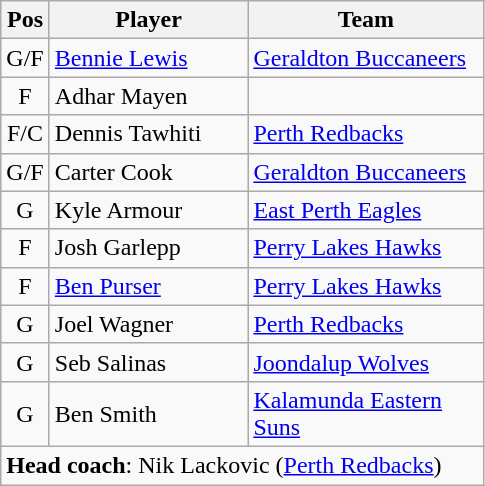<table class="wikitable" style="text-align:center">
<tr>
<th scope="col" width="25px">Pos</th>
<th scope="col" width="125px">Player</th>
<th scope="col" width="150px">Team</th>
</tr>
<tr>
<td>G/F</td>
<td style="text-align:left"><a href='#'>Bennie Lewis</a></td>
<td style="text-align:left"><a href='#'>Geraldton Buccaneers</a></td>
</tr>
<tr>
<td>F</td>
<td style="text-align:left">Adhar Mayen</td>
<td style="text-align:left"></td>
</tr>
<tr>
<td>F/C</td>
<td style="text-align:left">Dennis Tawhiti</td>
<td style="text-align:left"><a href='#'>Perth Redbacks</a></td>
</tr>
<tr>
<td>G/F</td>
<td style="text-align:left">Carter Cook</td>
<td style="text-align:left"><a href='#'>Geraldton Buccaneers</a></td>
</tr>
<tr>
<td>G</td>
<td style="text-align:left">Kyle Armour</td>
<td style="text-align:left"><a href='#'>East Perth Eagles</a></td>
</tr>
<tr>
<td>F</td>
<td style="text-align:left">Josh Garlepp</td>
<td style="text-align:left"><a href='#'>Perry Lakes Hawks</a></td>
</tr>
<tr>
<td>F</td>
<td style="text-align:left"><a href='#'>Ben Purser</a></td>
<td style="text-align:left"><a href='#'>Perry Lakes Hawks</a></td>
</tr>
<tr>
<td>G</td>
<td style="text-align:left">Joel Wagner</td>
<td style="text-align:left"><a href='#'>Perth Redbacks</a></td>
</tr>
<tr>
<td>G</td>
<td style="text-align:left">Seb Salinas</td>
<td style="text-align:left"><a href='#'>Joondalup Wolves</a></td>
</tr>
<tr>
<td>G</td>
<td style="text-align:left">Ben Smith</td>
<td style="text-align:left"><a href='#'>Kalamunda Eastern Suns</a></td>
</tr>
<tr>
<td style="text-align:left" colspan="3"><strong>Head coach</strong>: Nik Lackovic (<a href='#'>Perth Redbacks</a>)</td>
</tr>
</table>
